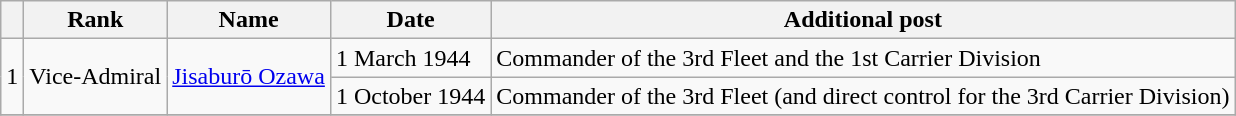<table class=wikitable>
<tr>
<th></th>
<th>Rank</th>
<th>Name</th>
<th>Date</th>
<th>Additional post</th>
</tr>
<tr>
<td rowspan="2">1</td>
<td rowspan="2">Vice-Admiral</td>
<td rowspan="2"><a href='#'>Jisaburō Ozawa</a></td>
<td>1 March 1944</td>
<td>Commander of the 3rd Fleet and the 1st Carrier Division</td>
</tr>
<tr>
<td>1 October 1944</td>
<td>Commander of the 3rd Fleet (and direct control for the 3rd Carrier Division)</td>
</tr>
<tr>
</tr>
</table>
